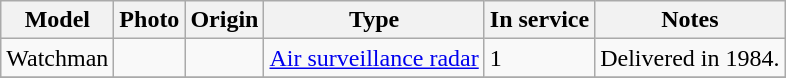<table class="wikitable">
<tr>
<th>Model</th>
<th>Photo</th>
<th>Origin</th>
<th>Type</th>
<th>In service</th>
<th>Notes</th>
</tr>
<tr>
<td>Watchman</td>
<td></td>
<td></td>
<td><a href='#'>Air surveillance radar</a></td>
<td>1</td>
<td>Delivered in 1984.</td>
</tr>
<tr>
</tr>
</table>
